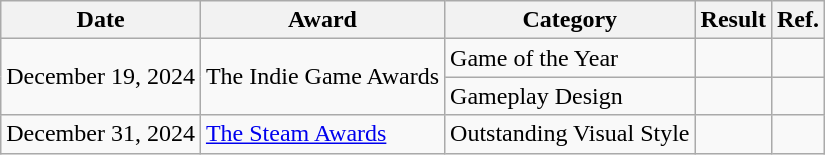<table class="wikitable plainrowheaders">
<tr>
<th scope="col">Date</th>
<th scope="col">Award</th>
<th scope="col">Category</th>
<th scope="col">Result</th>
<th scope="col" class="unsortable">Ref.</th>
</tr>
<tr>
<td rowspan="2">December 19, 2024</td>
<td rowspan="2">The Indie Game Awards</td>
<td>Game of the Year</td>
<td></td>
<td style="text-align:center;"></td>
</tr>
<tr>
<td>Gameplay Design</td>
<td></td>
<td style="text-align:center;"></td>
</tr>
<tr>
<td>December 31, 2024</td>
<td><a href='#'>The Steam Awards</a></td>
<td>Outstanding Visual Style</td>
<td></td>
<td style="text-align:center;"></td>
</tr>
</table>
